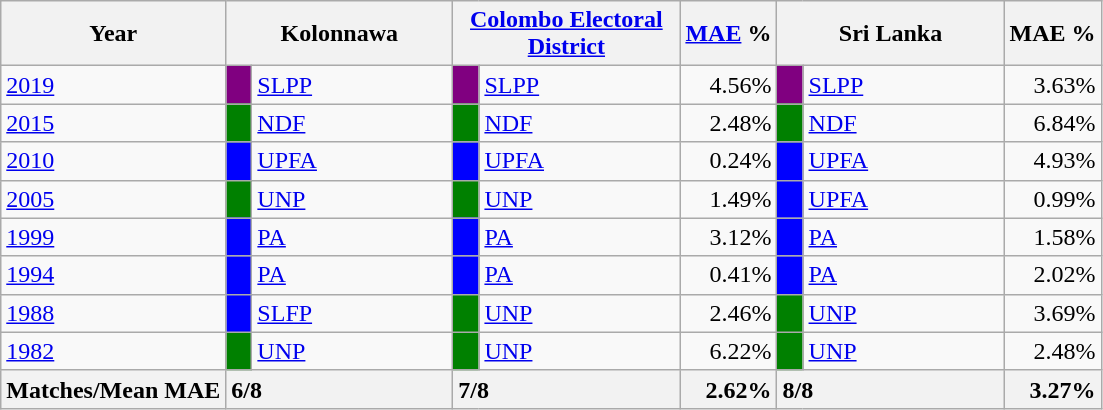<table class="wikitable">
<tr>
<th>Year</th>
<th colspan="2" width="144px">Kolonnawa</th>
<th colspan="2" width="144px"><a href='#'>Colombo Electoral District</a></th>
<th><a href='#'>MAE</a> %</th>
<th colspan="2" width="144px">Sri Lanka</th>
<th>MAE %</th>
</tr>
<tr>
<td><a href='#'>2019</a></td>
<td style="background-color:purple;" width="10px"></td>
<td style="text-align:left;"><a href='#'>SLPP</a></td>
<td style="background-color:purple;" width="10px"></td>
<td style="text-align:left;"><a href='#'>SLPP</a></td>
<td style="text-align:right;">4.56%</td>
<td style="background-color:purple;" width="10px"></td>
<td style="text-align:left;"><a href='#'>SLPP</a></td>
<td style="text-align:right;">3.63%</td>
</tr>
<tr>
<td><a href='#'>2015</a></td>
<td style="background-color:green;" width="10px"></td>
<td style="text-align:left;"><a href='#'>NDF</a></td>
<td style="background-color:green;" width="10px"></td>
<td style="text-align:left;"><a href='#'>NDF</a></td>
<td style="text-align:right;">2.48%</td>
<td style="background-color:green;" width="10px"></td>
<td style="text-align:left;"><a href='#'>NDF</a></td>
<td style="text-align:right;">6.84%</td>
</tr>
<tr>
<td><a href='#'>2010</a></td>
<td style="background-color:blue;" width="10px"></td>
<td style="text-align:left;"><a href='#'>UPFA</a></td>
<td style="background-color:blue;" width="10px"></td>
<td style="text-align:left;"><a href='#'>UPFA</a></td>
<td style="text-align:right;">0.24%</td>
<td style="background-color:blue;" width="10px"></td>
<td style="text-align:left;"><a href='#'>UPFA</a></td>
<td style="text-align:right;">4.93%</td>
</tr>
<tr>
<td><a href='#'>2005</a></td>
<td style="background-color:green;" width="10px"></td>
<td style="text-align:left;"><a href='#'>UNP</a></td>
<td style="background-color:green;" width="10px"></td>
<td style="text-align:left;"><a href='#'>UNP</a></td>
<td style="text-align:right;">1.49%</td>
<td style="background-color:blue;" width="10px"></td>
<td style="text-align:left;"><a href='#'>UPFA</a></td>
<td style="text-align:right;">0.99%</td>
</tr>
<tr>
<td><a href='#'>1999</a></td>
<td style="background-color:blue;" width="10px"></td>
<td style="text-align:left;"><a href='#'>PA</a></td>
<td style="background-color:blue;" width="10px"></td>
<td style="text-align:left;"><a href='#'>PA</a></td>
<td style="text-align:right;">3.12%</td>
<td style="background-color:blue;" width="10px"></td>
<td style="text-align:left;"><a href='#'>PA</a></td>
<td style="text-align:right;">1.58%</td>
</tr>
<tr>
<td><a href='#'>1994</a></td>
<td style="background-color:blue;" width="10px"></td>
<td style="text-align:left;"><a href='#'>PA</a></td>
<td style="background-color:blue;" width="10px"></td>
<td style="text-align:left;"><a href='#'>PA</a></td>
<td style="text-align:right;">0.41%</td>
<td style="background-color:blue;" width="10px"></td>
<td style="text-align:left;"><a href='#'>PA</a></td>
<td style="text-align:right;">2.02%</td>
</tr>
<tr>
<td><a href='#'>1988</a></td>
<td style="background-color:blue;" width="10px"></td>
<td style="text-align:left;"><a href='#'>SLFP</a></td>
<td style="background-color:green;" width="10px"></td>
<td style="text-align:left;"><a href='#'>UNP</a></td>
<td style="text-align:right;">2.46%</td>
<td style="background-color:green;" width="10px"></td>
<td style="text-align:left;"><a href='#'>UNP</a></td>
<td style="text-align:right;">3.69%</td>
</tr>
<tr>
<td><a href='#'>1982</a></td>
<td style="background-color:green;" width="10px"></td>
<td style="text-align:left;"><a href='#'>UNP</a></td>
<td style="background-color:green;" width="10px"></td>
<td style="text-align:left;"><a href='#'>UNP</a></td>
<td style="text-align:right;">6.22%</td>
<td style="background-color:green;" width="10px"></td>
<td style="text-align:left;"><a href='#'>UNP</a></td>
<td style="text-align:right;">2.48%</td>
</tr>
<tr>
<th>Matches/Mean MAE</th>
<th style="text-align:left;"colspan="2" width="144px">6/8</th>
<th style="text-align:left;"colspan="2" width="144px">7/8</th>
<th style="text-align:right;">2.62%</th>
<th style="text-align:left;"colspan="2" width="144px">8/8</th>
<th style="text-align:right;">3.27%</th>
</tr>
</table>
